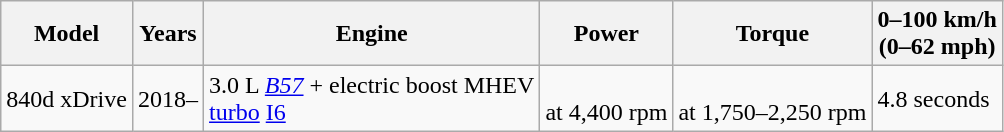<table class="wikitable sortable">
<tr>
<th>Model</th>
<th>Years</th>
<th>Engine</th>
<th>Power</th>
<th>Torque</th>
<th>0–100 km/h <br> (0–62 mph)</th>
</tr>
<tr>
<td rowspan="1">840d xDrive</td>
<td>2018–</td>
<td>3.0 L <em><a href='#'>B57</a></em> + electric boost MHEV <br> <a href='#'>turbo</a> <a href='#'>I6</a></td>
<td> <br> at 4,400 rpm</td>
<td> <br> at 1,750–2,250 rpm</td>
<td>4.8 seconds</td>
</tr>
</table>
